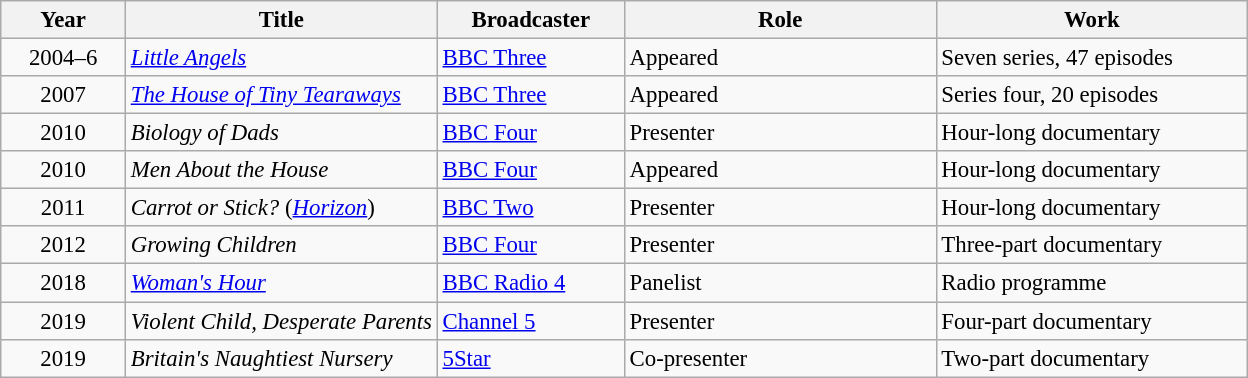<table class="wikitable sortable" style="font-size: 95%;" summary="Antrobus has appeared in and presented factual television works on the BBC and Channel 5.">
<tr>
<th scope="col" style="width:10%;">Year</th>
<th scope="col" style="width:25%;">Title</th>
<th scope="col" style="width:15%;">Broadcaster</th>
<th scope="col" style="width:25%;">Role</th>
<th scope="col" style="width:25%;">Work</th>
</tr>
<tr>
<td style="text-align: center;">2004–6</td>
<td><em><a href='#'>Little Angels</a></em></td>
<td><a href='#'>BBC Three</a></td>
<td>Appeared</td>
<td>Seven series, 47 episodes</td>
</tr>
<tr>
<td style="text-align: center;">2007</td>
<td><em><a href='#'>The House of Tiny Tearaways</a></em></td>
<td><a href='#'>BBC Three</a></td>
<td>Appeared</td>
<td>Series four, 20 episodes</td>
</tr>
<tr>
<td style="text-align: center;">2010</td>
<td><em>Biology of Dads</em></td>
<td><a href='#'>BBC Four</a></td>
<td>Presenter</td>
<td>Hour-long documentary</td>
</tr>
<tr>
<td style="text-align: center;">2010</td>
<td><em>Men About the House</em></td>
<td><a href='#'>BBC Four</a></td>
<td>Appeared</td>
<td>Hour-long documentary</td>
</tr>
<tr>
<td style="text-align: center;">2011</td>
<td><em>Carrot or Stick?</em> (<em><a href='#'>Horizon</a></em>)</td>
<td><a href='#'>BBC Two</a></td>
<td>Presenter</td>
<td>Hour-long documentary</td>
</tr>
<tr>
<td style="text-align: center;">2012</td>
<td><em>Growing Children</em></td>
<td><a href='#'>BBC Four</a></td>
<td>Presenter</td>
<td>Three-part documentary</td>
</tr>
<tr>
<td style="text-align: center;">2018</td>
<td><em><a href='#'>Woman's Hour</a></em></td>
<td><a href='#'>BBC Radio 4</a></td>
<td>Panelist</td>
<td>Radio programme</td>
</tr>
<tr>
<td style="text-align: center;">2019</td>
<td><em>Violent Child, Desperate Parents</em></td>
<td><a href='#'>Channel 5</a></td>
<td>Presenter</td>
<td>Four-part documentary</td>
</tr>
<tr>
<td style="text-align: center;">2019</td>
<td><em>Britain's Naughtiest Nursery</em></td>
<td><a href='#'>5Star</a></td>
<td>Co-presenter</td>
<td>Two-part documentary</td>
</tr>
</table>
